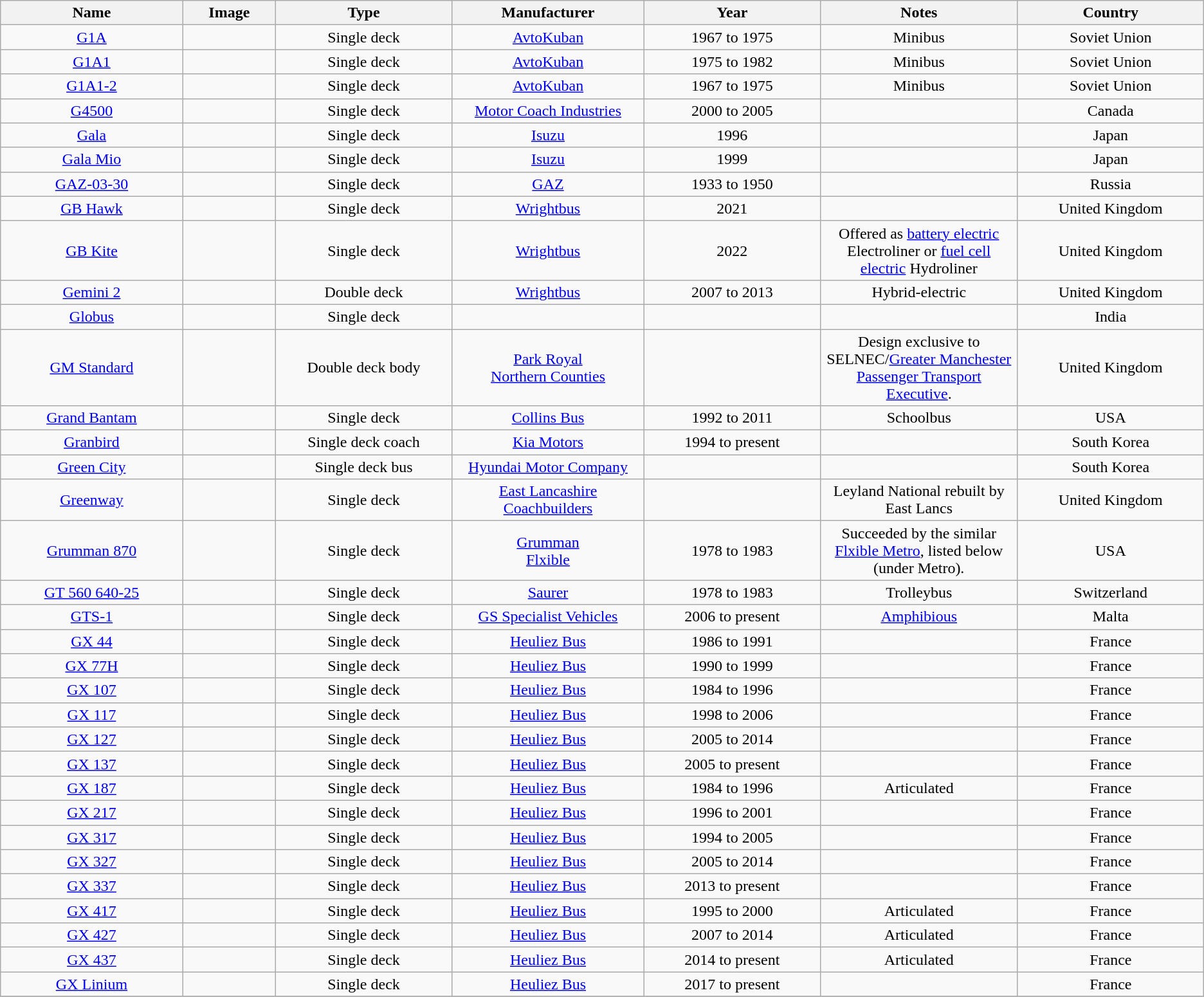<table class="wikitable sortable sticky-header mw-datatable" style=text-align:center;>
<tr>
<th style="width:15em;">Name</th>
<th style="width:7em;">Image</th>
<th style="width:15em;">Type</th>
<th style="width:15em;">Manufacturer</th>
<th style="width:15em;">Year</th>
<th class="unsortable", style="width:15em;">Notes</th>
<th style="width:15em;">Country</th>
</tr>
<tr>
<td><a href='#'>G1A</a></td>
<td></td>
<td>Single deck</td>
<td><a href='#'>AvtoKuban</a></td>
<td>1967 to 1975</td>
<td>Minibus</td>
<td>Soviet Union</td>
</tr>
<tr>
<td><a href='#'>G1A1</a></td>
<td></td>
<td>Single deck</td>
<td><a href='#'>AvtoKuban</a></td>
<td>1975 to 1982</td>
<td>Minibus</td>
<td>Soviet Union</td>
</tr>
<tr>
<td><a href='#'>G1A1-2</a></td>
<td></td>
<td>Single deck</td>
<td><a href='#'>AvtoKuban</a></td>
<td>1967 to 1975</td>
<td>Minibus</td>
<td>Soviet Union</td>
</tr>
<tr>
<td><a href='#'>G4500</a></td>
<td></td>
<td>Single deck</td>
<td><a href='#'>Motor Coach Industries</a></td>
<td>2000 to 2005</td>
<td></td>
<td>Canada</td>
</tr>
<tr>
<td><a href='#'>Gala</a></td>
<td></td>
<td>Single deck</td>
<td><a href='#'>Isuzu</a></td>
<td>1996</td>
<td></td>
<td>Japan</td>
</tr>
<tr>
<td><a href='#'>Gala Mio</a></td>
<td></td>
<td>Single deck</td>
<td><a href='#'>Isuzu</a></td>
<td>1999</td>
<td></td>
<td>Japan</td>
</tr>
<tr>
<td><a href='#'>GAZ-03-30</a></td>
<td></td>
<td>Single deck</td>
<td><a href='#'>GAZ</a></td>
<td>1933 to 1950</td>
<td></td>
<td>Russia</td>
</tr>
<tr>
<td><a href='#'>GB Hawk</a></td>
<td></td>
<td>Single deck</td>
<td><a href='#'>Wrightbus</a></td>
<td>2021</td>
<td></td>
<td>United Kingdom</td>
</tr>
<tr>
<td><a href='#'>GB Kite</a></td>
<td></td>
<td>Single deck</td>
<td><a href='#'>Wrightbus</a></td>
<td>2022</td>
<td>Offered as <a href='#'>battery electric</a> Electroliner or <a href='#'>fuel cell electric</a> Hydroliner</td>
<td>United Kingdom</td>
</tr>
<tr>
<td><a href='#'>Gemini 2</a></td>
<td></td>
<td>Double deck</td>
<td><a href='#'>Wrightbus</a></td>
<td>2007 to 2013</td>
<td>Hybrid-electric</td>
<td>United Kingdom</td>
</tr>
<tr>
<td><a href='#'>Globus</a></td>
<td></td>
<td>Single deck</td>
<td></td>
<td></td>
<td></td>
<td>India</td>
</tr>
<tr>
<td><a href='#'>GM Standard</a></td>
<td></td>
<td>Double deck body</td>
<td><a href='#'>Park Royal</a><br><a href='#'>Northern Counties</a></td>
<td></td>
<td>Design exclusive to SELNEC/<a href='#'>Greater Manchester Passenger Transport Executive</a>.</td>
<td>United Kingdom</td>
</tr>
<tr>
<td><a href='#'>Grand Bantam</a></td>
<td></td>
<td>Single deck</td>
<td><a href='#'>Collins Bus</a></td>
<td>1992 to 2011</td>
<td>Schoolbus</td>
<td>USA</td>
</tr>
<tr>
<td><a href='#'>Granbird</a></td>
<td></td>
<td>Single deck coach</td>
<td><a href='#'>Kia Motors</a></td>
<td>1994 to present</td>
<td></td>
<td>South Korea</td>
</tr>
<tr>
<td><a href='#'>Green City</a></td>
<td></td>
<td>Single deck bus</td>
<td><a href='#'>Hyundai Motor Company</a></td>
<td></td>
<td></td>
<td>South Korea</td>
</tr>
<tr>
<td><a href='#'>Greenway</a></td>
<td></td>
<td>Single deck</td>
<td><a href='#'>East Lancashire Coachbuilders</a></td>
<td></td>
<td>Leyland National rebuilt by East Lancs</td>
<td>United Kingdom</td>
</tr>
<tr>
<td><a href='#'>Grumman 870</a></td>
<td></td>
<td>Single deck</td>
<td><a href='#'>Grumman</a><br><a href='#'>Flxible</a></td>
<td>1978 to 1983</td>
<td>Succeeded by the similar <a href='#'>Flxible Metro</a>, listed below (under Metro).</td>
<td>USA</td>
</tr>
<tr>
<td><a href='#'>GT 560 640-25</a></td>
<td></td>
<td>Single deck</td>
<td><a href='#'>Saurer</a></td>
<td>1978 to 1983</td>
<td>Trolleybus</td>
<td>Switzerland</td>
</tr>
<tr>
<td><a href='#'>GTS-1</a></td>
<td></td>
<td>Single deck</td>
<td><a href='#'>GS Specialist Vehicles</a></td>
<td>2006 to present</td>
<td><a href='#'>Amphibious</a></td>
<td>Malta</td>
</tr>
<tr>
<td><a href='#'>GX 44</a></td>
<td></td>
<td>Single deck</td>
<td><a href='#'>Heuliez Bus</a></td>
<td>1986 to 1991</td>
<td></td>
<td>France</td>
</tr>
<tr>
<td><a href='#'>GX 77H</a></td>
<td></td>
<td>Single deck</td>
<td><a href='#'>Heuliez Bus</a></td>
<td>1990 to 1999</td>
<td></td>
<td>France</td>
</tr>
<tr>
<td><a href='#'>GX 107</a></td>
<td></td>
<td>Single deck</td>
<td><a href='#'>Heuliez Bus</a></td>
<td>1984 to 1996</td>
<td></td>
<td>France</td>
</tr>
<tr>
<td><a href='#'>GX 117</a></td>
<td></td>
<td>Single deck</td>
<td><a href='#'>Heuliez Bus</a></td>
<td>1998 to 2006</td>
<td></td>
<td>France</td>
</tr>
<tr>
<td><a href='#'>GX 127</a></td>
<td></td>
<td>Single deck</td>
<td><a href='#'>Heuliez Bus</a></td>
<td>2005 to 2014</td>
<td></td>
<td>France</td>
</tr>
<tr>
<td><a href='#'>GX 137</a></td>
<td></td>
<td>Single deck</td>
<td><a href='#'>Heuliez Bus</a></td>
<td>2005 to present</td>
<td></td>
<td>France</td>
</tr>
<tr>
<td><a href='#'>GX 187</a></td>
<td></td>
<td>Single deck</td>
<td><a href='#'>Heuliez Bus</a></td>
<td>1984 to 1996</td>
<td>Articulated</td>
<td>France</td>
</tr>
<tr>
<td><a href='#'>GX 217</a></td>
<td></td>
<td>Single deck</td>
<td><a href='#'>Heuliez Bus</a></td>
<td>1996 to 2001</td>
<td></td>
<td>France</td>
</tr>
<tr>
<td><a href='#'>GX 317</a></td>
<td></td>
<td>Single deck</td>
<td><a href='#'>Heuliez Bus</a></td>
<td>1994 to 2005</td>
<td></td>
<td>France</td>
</tr>
<tr>
<td><a href='#'>GX 327</a></td>
<td></td>
<td>Single deck</td>
<td><a href='#'>Heuliez Bus</a></td>
<td>2005 to 2014</td>
<td></td>
<td>France</td>
</tr>
<tr>
<td><a href='#'>GX 337</a></td>
<td></td>
<td>Single deck</td>
<td><a href='#'>Heuliez Bus</a></td>
<td>2013 to present</td>
<td></td>
<td>France</td>
</tr>
<tr>
<td><a href='#'>GX 417</a></td>
<td></td>
<td>Single deck</td>
<td><a href='#'>Heuliez Bus</a></td>
<td>1995 to 2000</td>
<td>Articulated</td>
<td>France</td>
</tr>
<tr>
<td><a href='#'>GX 427</a></td>
<td></td>
<td>Single deck</td>
<td><a href='#'>Heuliez Bus</a></td>
<td>2007 to 2014</td>
<td>Articulated</td>
<td>France</td>
</tr>
<tr>
<td><a href='#'>GX 437</a></td>
<td></td>
<td>Single deck</td>
<td><a href='#'>Heuliez Bus</a></td>
<td>2014 to present</td>
<td>Articulated</td>
<td>France</td>
</tr>
<tr>
<td><a href='#'>GX Linium</a></td>
<td></td>
<td>Single deck</td>
<td><a href='#'>Heuliez Bus</a></td>
<td>2017 to present</td>
<td></td>
<td>France</td>
</tr>
<tr>
</tr>
</table>
